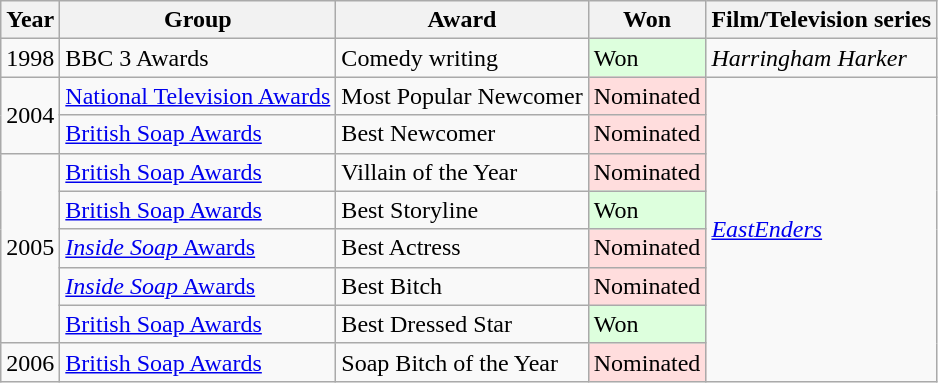<table class="wikitable">
<tr>
<th>Year</th>
<th>Group</th>
<th>Award</th>
<th>Won</th>
<th>Film/Television series</th>
</tr>
<tr>
<td>1998</td>
<td>BBC 3 Awards</td>
<td>Comedy writing</td>
<td style="background:#dfd;">Won</td>
<td><em>Harringham Harker</em></td>
</tr>
<tr>
<td rowspan="2">2004</td>
<td><a href='#'>National Television Awards</a></td>
<td>Most Popular Newcomer</td>
<td style="background:#fdd;">Nominated</td>
<td rowspan="8"><em><a href='#'>EastEnders</a></em></td>
</tr>
<tr>
<td><a href='#'>British Soap Awards</a></td>
<td>Best Newcomer</td>
<td style="background:#fdd;">Nominated</td>
</tr>
<tr>
<td rowspan="5">2005</td>
<td><a href='#'>British Soap Awards</a></td>
<td>Villain of the Year</td>
<td style="background:#fdd;">Nominated</td>
</tr>
<tr>
<td><a href='#'>British Soap Awards</a></td>
<td>Best Storyline</td>
<td style="background:#dfd;">Won</td>
</tr>
<tr>
<td><a href='#'><em>Inside Soap</em> Awards</a></td>
<td>Best Actress</td>
<td style="background:#fdd;">Nominated</td>
</tr>
<tr>
<td><a href='#'><em>Inside Soap</em> Awards</a></td>
<td>Best Bitch</td>
<td style="background:#fdd;">Nominated</td>
</tr>
<tr>
<td><a href='#'>British Soap Awards</a></td>
<td>Best Dressed Star</td>
<td style="background:#dfd;">Won</td>
</tr>
<tr>
<td>2006</td>
<td><a href='#'>British Soap Awards</a></td>
<td>Soap Bitch of the Year</td>
<td style="background:#fdd;">Nominated</td>
</tr>
</table>
